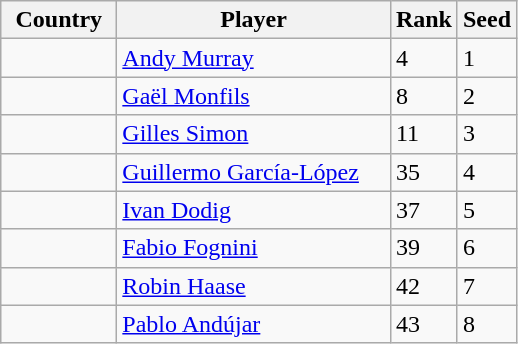<table class="sortable wikitable">
<tr>
<th width=70>Country</th>
<th width=175>Player</th>
<th>Rank</th>
<th>Seed</th>
</tr>
<tr>
<td></td>
<td><a href='#'>Andy Murray</a></td>
<td>4</td>
<td>1</td>
</tr>
<tr>
<td></td>
<td><a href='#'>Gaël Monfils</a></td>
<td>8</td>
<td>2</td>
</tr>
<tr>
<td></td>
<td><a href='#'>Gilles Simon</a></td>
<td>11</td>
<td>3</td>
</tr>
<tr>
<td></td>
<td><a href='#'>Guillermo García-López</a></td>
<td>35</td>
<td>4</td>
</tr>
<tr>
<td></td>
<td><a href='#'>Ivan Dodig</a></td>
<td>37</td>
<td>5</td>
</tr>
<tr>
<td></td>
<td><a href='#'>Fabio Fognini</a></td>
<td>39</td>
<td>6</td>
</tr>
<tr>
<td></td>
<td><a href='#'>Robin Haase</a></td>
<td>42</td>
<td>7</td>
</tr>
<tr>
<td></td>
<td><a href='#'>Pablo Andújar</a></td>
<td>43</td>
<td>8<br></td>
</tr>
</table>
